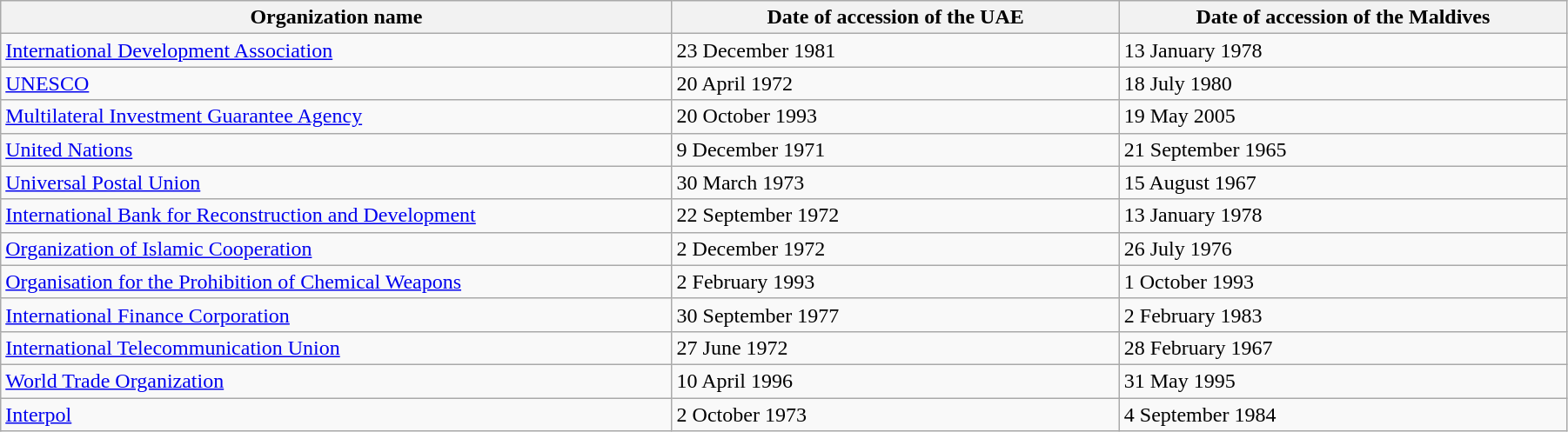<table class="wikitable" width="95%">
<tr>
<th width="30%">Organization name</th>
<th width="20%">Date of accession of the UAE</th>
<th width="20%">Date of accession of the Maldives</th>
</tr>
<tr>
<td><a href='#'>International Development Association</a></td>
<td>23 December 1981</td>
<td>13 January 1978</td>
</tr>
<tr>
<td><a href='#'>UNESCO</a></td>
<td>20 April 1972</td>
<td>18 July 1980</td>
</tr>
<tr>
<td><a href='#'>Multilateral Investment Guarantee Agency</a></td>
<td>20 October 1993</td>
<td>19 May 2005</td>
</tr>
<tr>
<td><a href='#'>United Nations</a></td>
<td>9 December 1971</td>
<td>21 September 1965</td>
</tr>
<tr>
<td><a href='#'>Universal Postal Union</a></td>
<td>30 March 1973</td>
<td>15 August 1967</td>
</tr>
<tr>
<td><a href='#'>International Bank for Reconstruction and Development</a></td>
<td>22 September 1972</td>
<td>13 January 1978</td>
</tr>
<tr>
<td><a href='#'>Organization of Islamic Cooperation</a></td>
<td>2 December 1972</td>
<td>26 July 1976</td>
</tr>
<tr>
<td><a href='#'>Organisation for the Prohibition of Chemical Weapons</a></td>
<td>2 February 1993</td>
<td>1 October 1993</td>
</tr>
<tr>
<td><a href='#'>International Finance Corporation</a></td>
<td>30 September 1977</td>
<td>2 February 1983</td>
</tr>
<tr>
<td><a href='#'>International Telecommunication Union</a></td>
<td>27 June 1972</td>
<td>28 February 1967</td>
</tr>
<tr>
<td><a href='#'>World Trade Organization</a></td>
<td>10 April 1996</td>
<td>31 May 1995</td>
</tr>
<tr>
<td><a href='#'>Interpol</a></td>
<td>2 October 1973</td>
<td>4 September 1984</td>
</tr>
</table>
